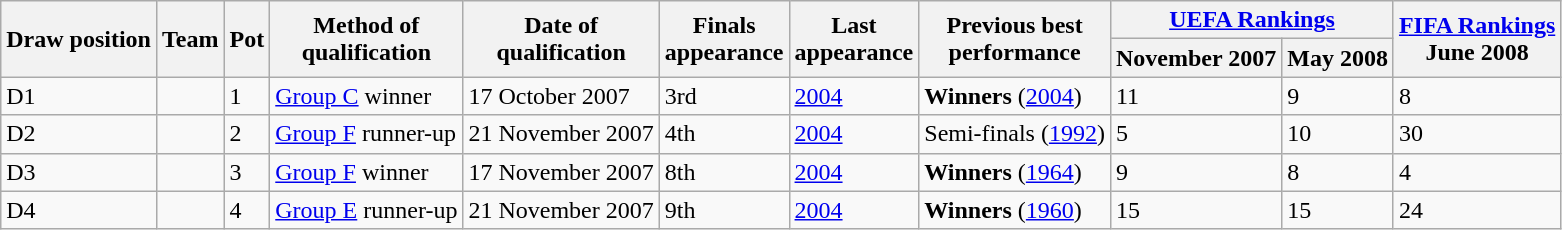<table class="wikitable sortable">
<tr>
<th rowspan="2">Draw position</th>
<th rowspan="2">Team</th>
<th rowspan="2">Pot</th>
<th rowspan="2">Method of<br>qualification</th>
<th rowspan="2">Date of<br>qualification</th>
<th rowspan="2" data-sort-type="number">Finals<br>appearance</th>
<th rowspan="2">Last<br>appearance</th>
<th rowspan="2">Previous best<br>performance</th>
<th colspan="2"><a href='#'>UEFA Rankings</a></th>
<th rowspan="2"><a href='#'>FIFA Rankings</a><br>June 2008</th>
</tr>
<tr>
<th>November 2007</th>
<th>May 2008</th>
</tr>
<tr>
<td>D1</td>
<td style="white-space:nowrap"></td>
<td>1</td>
<td><a href='#'>Group C</a> winner</td>
<td>17 October 2007</td>
<td>3rd</td>
<td><a href='#'>2004</a></td>
<td data-sort-value="1"><strong>Winners</strong> (<a href='#'>2004</a>)</td>
<td>11</td>
<td>9</td>
<td>8</td>
</tr>
<tr>
<td>D2</td>
<td style="white-space:nowrap"></td>
<td>2</td>
<td><a href='#'>Group F</a> runner-up</td>
<td>21 November 2007</td>
<td>4th</td>
<td><a href='#'>2004</a></td>
<td data-sort-value="3">Semi-finals (<a href='#'>1992</a>)</td>
<td>5</td>
<td>10</td>
<td>30</td>
</tr>
<tr>
<td>D3</td>
<td style="white-space:nowrap"></td>
<td>3</td>
<td><a href='#'>Group F</a> winner</td>
<td>17 November 2007</td>
<td>8th</td>
<td><a href='#'>2004</a></td>
<td data-sort-value="1"><strong>Winners</strong> (<a href='#'>1964</a>)</td>
<td>9</td>
<td>8</td>
<td>4</td>
</tr>
<tr>
<td>D4</td>
<td style="white-space:nowrap"></td>
<td>4</td>
<td><a href='#'>Group E</a> runner-up</td>
<td>21 November 2007</td>
<td>9th</td>
<td><a href='#'>2004</a></td>
<td data-sort-value="1"><strong>Winners</strong> (<a href='#'>1960</a>)</td>
<td>15</td>
<td>15</td>
<td>24</td>
</tr>
</table>
